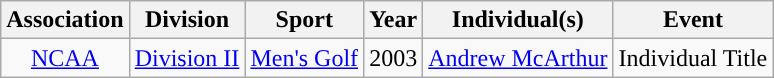<table class="wikitable" style="text-align:center">
<tr>
<th>Association</th>
<th>Division</th>
<th>Sport</th>
<th>Year</th>
<th>Individual(s)</th>
<th>Event</th>
</tr>
<tr>
<td><a href='#'>NCAA</a></td>
<td><a href='#'>Division II</a></td>
<td><a href='#'>Men's Golf</a></td>
<td>2003</td>
<td> <a href='#'>Andrew McArthur</a></td>
<td>Individual Title</td>
</tr>
</table>
